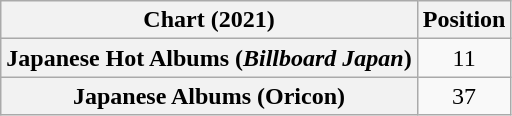<table class="wikitable plainrowheaders" style="text-align:center">
<tr>
<th scope="col">Chart (2021)</th>
<th scope="col">Position</th>
</tr>
<tr>
<th scope="row">Japanese Hot Albums (<em>Billboard Japan</em>)</th>
<td>11</td>
</tr>
<tr>
<th scope="row">Japanese Albums (Oricon)</th>
<td>37</td>
</tr>
</table>
